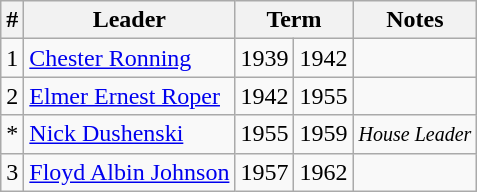<table class="wikitable">
<tr>
<th>#</th>
<th>Leader</th>
<th colspan="2">Term</th>
<th>Notes</th>
</tr>
<tr>
<td>1</td>
<td><a href='#'>Chester Ronning</a></td>
<td>1939</td>
<td>1942</td>
<td></td>
</tr>
<tr>
<td>2</td>
<td><a href='#'>Elmer Ernest Roper</a></td>
<td>1942</td>
<td>1955</td>
<td></td>
</tr>
<tr>
<td>*</td>
<td><a href='#'>Nick Dushenski</a></td>
<td>1955</td>
<td>1959</td>
<td><small><em>House Leader</em></small></td>
</tr>
<tr>
<td>3</td>
<td><a href='#'>Floyd Albin Johnson</a></td>
<td>1957</td>
<td>1962</td>
</tr>
</table>
